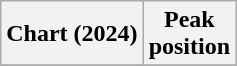<table class="wikitable plainrowheaders">
<tr>
<th>Chart (2024)</th>
<th>Peak<br>position</th>
</tr>
<tr>
</tr>
</table>
